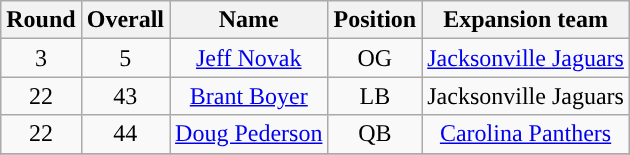<table class="wikitable" style="text-align:center">
<tr>
<th>Round</th>
<th>Overall</th>
<th>Name</th>
<th>Position</th>
<th>Expansion team</th>
</tr>
<tr>
<td>3</td>
<td>5</td>
<td><a href='#'>Jeff Novak</a></td>
<td>OG</td>
<td><a href='#'>Jacksonville Jaguars</a></td>
</tr>
<tr>
<td>22</td>
<td>43</td>
<td><a href='#'>Brant Boyer</a></td>
<td>LB</td>
<td>Jacksonville Jaguars</td>
</tr>
<tr>
<td>22</td>
<td>44</td>
<td><a href='#'>Doug Pederson</a></td>
<td>QB</td>
<td><a href='#'>Carolina Panthers</a></td>
</tr>
<tr>
</tr>
</table>
